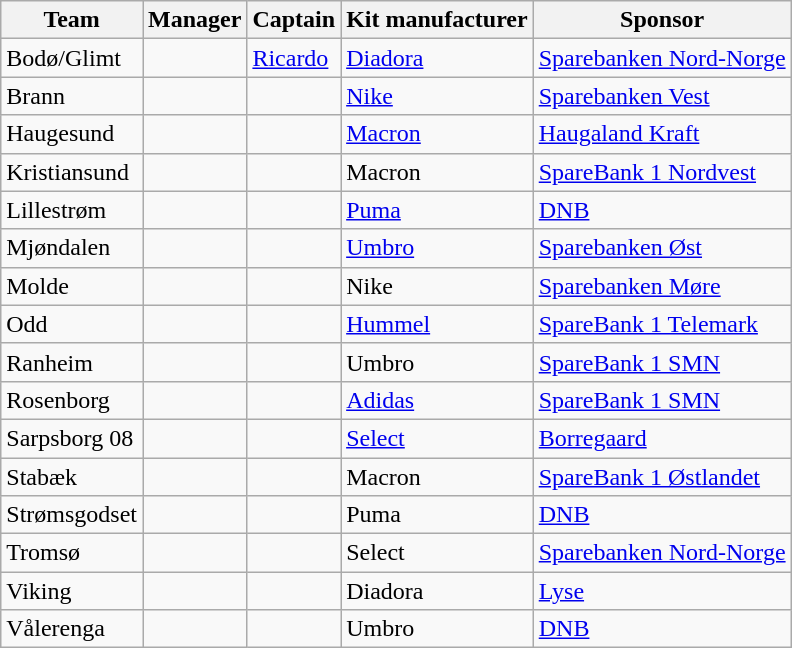<table class="wikitable sortable" border="1">
<tr>
<th>Team</th>
<th>Manager</th>
<th>Captain</th>
<th>Kit manufacturer</th>
<th>Sponsor</th>
</tr>
<tr>
<td>Bodø/Glimt</td>
<td> </td>
<td> <a href='#'>Ricardo</a></td>
<td><a href='#'>Diadora</a></td>
<td><a href='#'>Sparebanken Nord-Norge</a></td>
</tr>
<tr>
<td>Brann</td>
<td> </td>
<td> </td>
<td><a href='#'>Nike</a></td>
<td><a href='#'>Sparebanken Vest</a></td>
</tr>
<tr>
<td>Haugesund</td>
<td> </td>
<td> </td>
<td><a href='#'>Macron</a></td>
<td><a href='#'>Haugaland Kraft</a></td>
</tr>
<tr>
<td>Kristiansund</td>
<td> </td>
<td> </td>
<td>Macron</td>
<td><a href='#'>SpareBank 1 Nordvest</a></td>
</tr>
<tr>
<td>Lillestrøm</td>
<td> </td>
<td> </td>
<td><a href='#'>Puma</a></td>
<td><a href='#'>DNB</a></td>
</tr>
<tr>
<td>Mjøndalen</td>
<td> </td>
<td> </td>
<td><a href='#'>Umbro</a></td>
<td><a href='#'>Sparebanken Øst</a></td>
</tr>
<tr>
<td>Molde</td>
<td> </td>
<td> </td>
<td>Nike</td>
<td><a href='#'>Sparebanken Møre</a></td>
</tr>
<tr>
<td>Odd</td>
<td> </td>
<td> </td>
<td><a href='#'>Hummel</a></td>
<td><a href='#'>SpareBank 1 Telemark</a></td>
</tr>
<tr>
<td>Ranheim</td>
<td> </td>
<td> </td>
<td>Umbro</td>
<td><a href='#'>SpareBank 1 SMN</a></td>
</tr>
<tr>
<td>Rosenborg</td>
<td> </td>
<td> </td>
<td><a href='#'>Adidas</a></td>
<td><a href='#'>SpareBank 1 SMN</a></td>
</tr>
<tr>
<td>Sarpsborg 08</td>
<td> </td>
<td> </td>
<td><a href='#'>Select</a></td>
<td><a href='#'>Borregaard</a></td>
</tr>
<tr>
<td>Stabæk</td>
<td> </td>
<td> </td>
<td>Macron</td>
<td><a href='#'>SpareBank 1 Østlandet</a></td>
</tr>
<tr>
<td>Strømsgodset</td>
<td> </td>
<td> </td>
<td>Puma</td>
<td><a href='#'>DNB</a></td>
</tr>
<tr>
<td>Tromsø</td>
<td> </td>
<td> </td>
<td>Select</td>
<td><a href='#'>Sparebanken Nord-Norge</a></td>
</tr>
<tr>
<td>Viking</td>
<td> </td>
<td> </td>
<td>Diadora</td>
<td><a href='#'>Lyse</a></td>
</tr>
<tr>
<td>Vålerenga</td>
<td> </td>
<td> </td>
<td>Umbro</td>
<td><a href='#'>DNB</a></td>
</tr>
</table>
